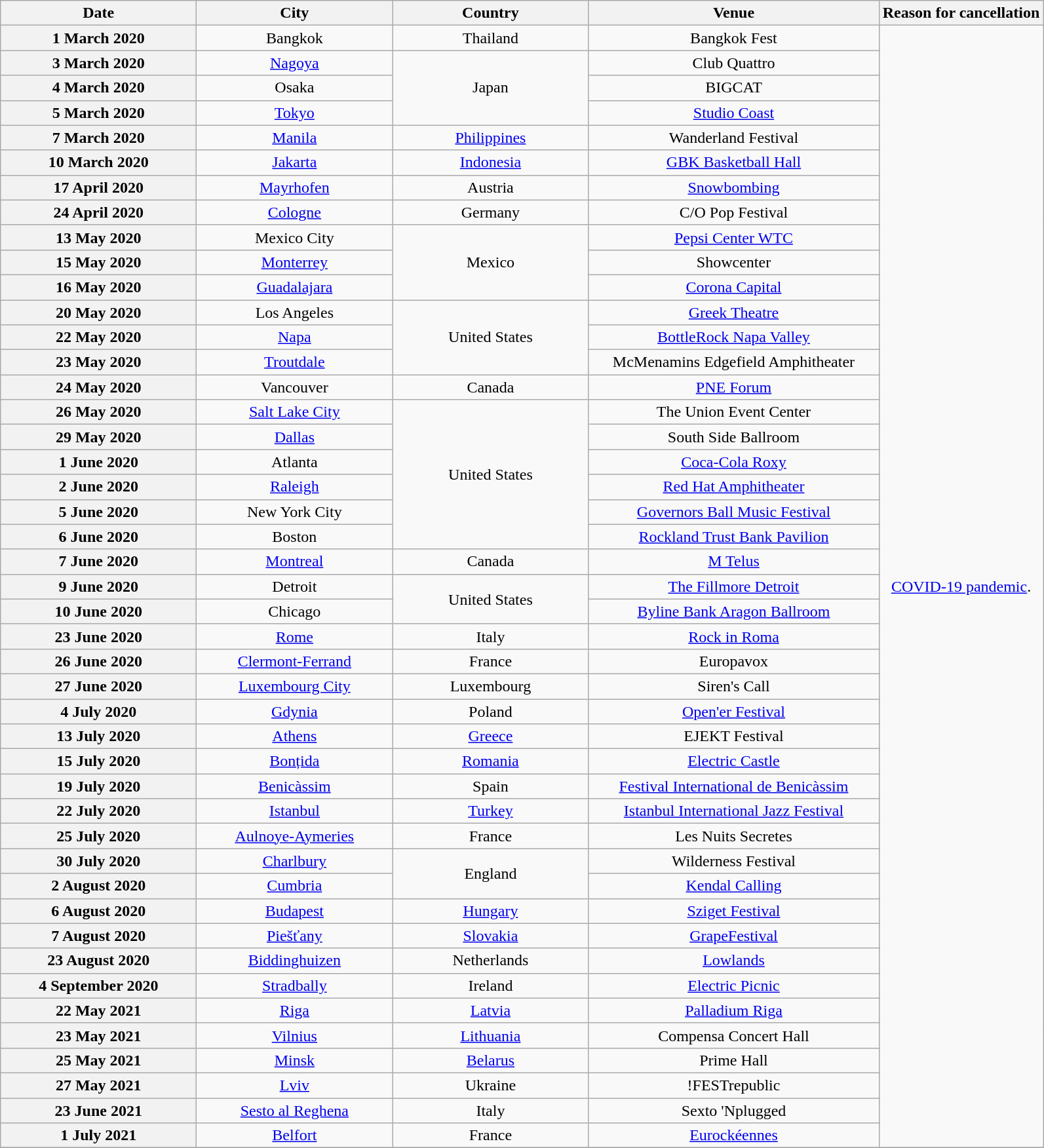<table class="wikitable plainrowheaders" style="text-align:center;">
<tr>
<th scope="col" style="width:12em;">Date</th>
<th scope="col" style="width:12em;">City</th>
<th scope="col" style="width:12em;">Country</th>
<th scope="col" style="width:18em;">Venue</th>
<th scope="col" style="width:10em;">Reason for cancellation</th>
</tr>
<tr>
<th scope="row">1 March 2020</th>
<td>Bangkok</td>
<td>Thailand</td>
<td>Bangkok Fest</td>
<td rowspan="45"><a href='#'>COVID-19 pandemic</a>.</td>
</tr>
<tr>
<th scope="row">3 March 2020</th>
<td><a href='#'>Nagoya</a></td>
<td rowspan="3">Japan</td>
<td>Club Quattro</td>
</tr>
<tr>
<th scope="row">4 March 2020</th>
<td>Osaka</td>
<td>BIGCAT</td>
</tr>
<tr>
<th scope="row">5 March 2020</th>
<td><a href='#'>Tokyo</a></td>
<td><a href='#'>Studio Coast</a></td>
</tr>
<tr>
<th scope="row">7 March 2020</th>
<td><a href='#'>Manila</a></td>
<td><a href='#'>Philippines</a></td>
<td>Wanderland Festival</td>
</tr>
<tr>
<th scope="row">10 March 2020</th>
<td><a href='#'>Jakarta</a></td>
<td><a href='#'>Indonesia</a></td>
<td><a href='#'>GBK Basketball Hall</a></td>
</tr>
<tr>
<th scope="row">17 April 2020</th>
<td><a href='#'>Mayrhofen</a></td>
<td>Austria</td>
<td><a href='#'>Snowbombing</a></td>
</tr>
<tr>
<th scope="row">24 April 2020</th>
<td><a href='#'>Cologne</a></td>
<td>Germany</td>
<td>C/O Pop Festival</td>
</tr>
<tr>
<th scope="row">13 May 2020</th>
<td>Mexico City</td>
<td rowspan="3">Mexico</td>
<td><a href='#'>Pepsi Center WTC</a></td>
</tr>
<tr>
<th scope="row">15 May 2020</th>
<td><a href='#'>Monterrey</a></td>
<td>Showcenter</td>
</tr>
<tr>
<th scope="row">16 May 2020</th>
<td><a href='#'>Guadalajara</a></td>
<td><a href='#'>Corona Capital</a></td>
</tr>
<tr>
<th scope="row">20 May 2020</th>
<td>Los Angeles</td>
<td rowspan="3">United States</td>
<td><a href='#'>Greek Theatre</a></td>
</tr>
<tr>
<th scope="row">22 May 2020</th>
<td><a href='#'>Napa</a></td>
<td><a href='#'>BottleRock Napa Valley</a></td>
</tr>
<tr>
<th scope="row">23 May 2020</th>
<td><a href='#'>Troutdale</a></td>
<td>McMenamins Edgefield Amphitheater</td>
</tr>
<tr>
<th scope="row">24 May 2020</th>
<td>Vancouver</td>
<td>Canada</td>
<td><a href='#'>PNE Forum</a></td>
</tr>
<tr>
<th scope="row">26 May 2020</th>
<td><a href='#'>Salt Lake City</a></td>
<td rowspan="6">United States</td>
<td>The Union Event Center</td>
</tr>
<tr>
<th scope="row">29 May 2020</th>
<td><a href='#'>Dallas</a></td>
<td>South Side Ballroom</td>
</tr>
<tr>
<th scope="row">1 June 2020</th>
<td>Atlanta</td>
<td><a href='#'>Coca-Cola Roxy</a></td>
</tr>
<tr>
<th scope="row">2 June 2020</th>
<td><a href='#'>Raleigh</a></td>
<td><a href='#'>Red Hat Amphitheater</a></td>
</tr>
<tr>
<th scope="row">5 June 2020</th>
<td>New York City</td>
<td><a href='#'>Governors Ball Music Festival</a></td>
</tr>
<tr>
<th scope="row">6 June 2020</th>
<td>Boston</td>
<td><a href='#'>Rockland Trust Bank Pavilion</a></td>
</tr>
<tr>
<th scope="row">7 June 2020</th>
<td><a href='#'>Montreal</a></td>
<td>Canada</td>
<td><a href='#'>M Telus</a></td>
</tr>
<tr>
<th scope="row">9 June 2020</th>
<td>Detroit</td>
<td rowspan="2">United States</td>
<td><a href='#'>The Fillmore Detroit</a></td>
</tr>
<tr>
<th scope="row">10 June 2020</th>
<td>Chicago</td>
<td><a href='#'>Byline Bank Aragon Ballroom</a></td>
</tr>
<tr>
<th scope="row">23 June 2020</th>
<td><a href='#'>Rome</a></td>
<td>Italy</td>
<td><a href='#'>Rock in Roma</a></td>
</tr>
<tr>
<th scope="row">26 June 2020</th>
<td><a href='#'>Clermont-Ferrand</a></td>
<td>France</td>
<td>Europavox</td>
</tr>
<tr>
<th scope="row">27 June 2020</th>
<td><a href='#'>Luxembourg City</a></td>
<td>Luxembourg</td>
<td>Siren's Call</td>
</tr>
<tr>
<th scope="row">4 July 2020</th>
<td><a href='#'>Gdynia</a></td>
<td>Poland</td>
<td><a href='#'>Open'er Festival</a></td>
</tr>
<tr>
<th scope="row">13 July 2020</th>
<td><a href='#'>Athens</a></td>
<td><a href='#'>Greece</a></td>
<td>EJEKT Festival</td>
</tr>
<tr>
<th scope="row">15 July 2020</th>
<td><a href='#'>Bonțida</a></td>
<td><a href='#'>Romania</a></td>
<td><a href='#'>Electric Castle</a></td>
</tr>
<tr>
<th scope="row">19 July 2020</th>
<td><a href='#'>Benicàssim</a></td>
<td>Spain</td>
<td><a href='#'>Festival International de Benicàssim</a></td>
</tr>
<tr>
<th scope="row">22 July 2020</th>
<td><a href='#'>Istanbul</a></td>
<td><a href='#'>Turkey</a></td>
<td><a href='#'>Istanbul International Jazz Festival</a></td>
</tr>
<tr>
<th scope="row">25 July 2020</th>
<td><a href='#'>Aulnoye-Aymeries</a></td>
<td>France</td>
<td>Les Nuits Secretes</td>
</tr>
<tr>
<th scope="row">30 July 2020</th>
<td><a href='#'>Charlbury</a></td>
<td rowspan="2">England</td>
<td>Wilderness Festival</td>
</tr>
<tr>
<th scope="row">2 August 2020</th>
<td><a href='#'>Cumbria</a></td>
<td><a href='#'>Kendal Calling</a></td>
</tr>
<tr>
<th scope="row">6 August 2020</th>
<td><a href='#'>Budapest</a></td>
<td><a href='#'>Hungary</a></td>
<td><a href='#'>Sziget Festival</a></td>
</tr>
<tr>
<th scope="row">7 August 2020</th>
<td><a href='#'>Piešťany</a></td>
<td><a href='#'>Slovakia</a></td>
<td><a href='#'>GrapeFestival</a></td>
</tr>
<tr>
<th scope="row">23 August 2020</th>
<td><a href='#'>Biddinghuizen</a></td>
<td>Netherlands</td>
<td><a href='#'>Lowlands</a></td>
</tr>
<tr>
<th scope="row">4 September 2020</th>
<td><a href='#'>Stradbally</a></td>
<td>Ireland</td>
<td><a href='#'>Electric Picnic</a></td>
</tr>
<tr>
<th scope="row">22 May 2021</th>
<td><a href='#'>Riga</a></td>
<td><a href='#'>Latvia</a></td>
<td><a href='#'>Palladium Riga</a></td>
</tr>
<tr>
<th scope="row">23 May 2021</th>
<td><a href='#'>Vilnius</a></td>
<td><a href='#'>Lithuania</a></td>
<td>Compensa Concert Hall</td>
</tr>
<tr>
<th scope="row">25 May 2021</th>
<td><a href='#'>Minsk</a></td>
<td><a href='#'>Belarus</a></td>
<td>Prime Hall</td>
</tr>
<tr>
<th scope="row">27 May 2021</th>
<td><a href='#'>Lviv</a></td>
<td>Ukraine</td>
<td>!FESTrepublic</td>
</tr>
<tr>
<th scope="row">23 June 2021</th>
<td><a href='#'>Sesto al Reghena</a></td>
<td>Italy</td>
<td>Sexto 'Nplugged</td>
</tr>
<tr>
<th scope="row">1 July 2021</th>
<td><a href='#'>Belfort</a></td>
<td>France</td>
<td><a href='#'>Eurockéennes</a></td>
</tr>
<tr>
</tr>
</table>
